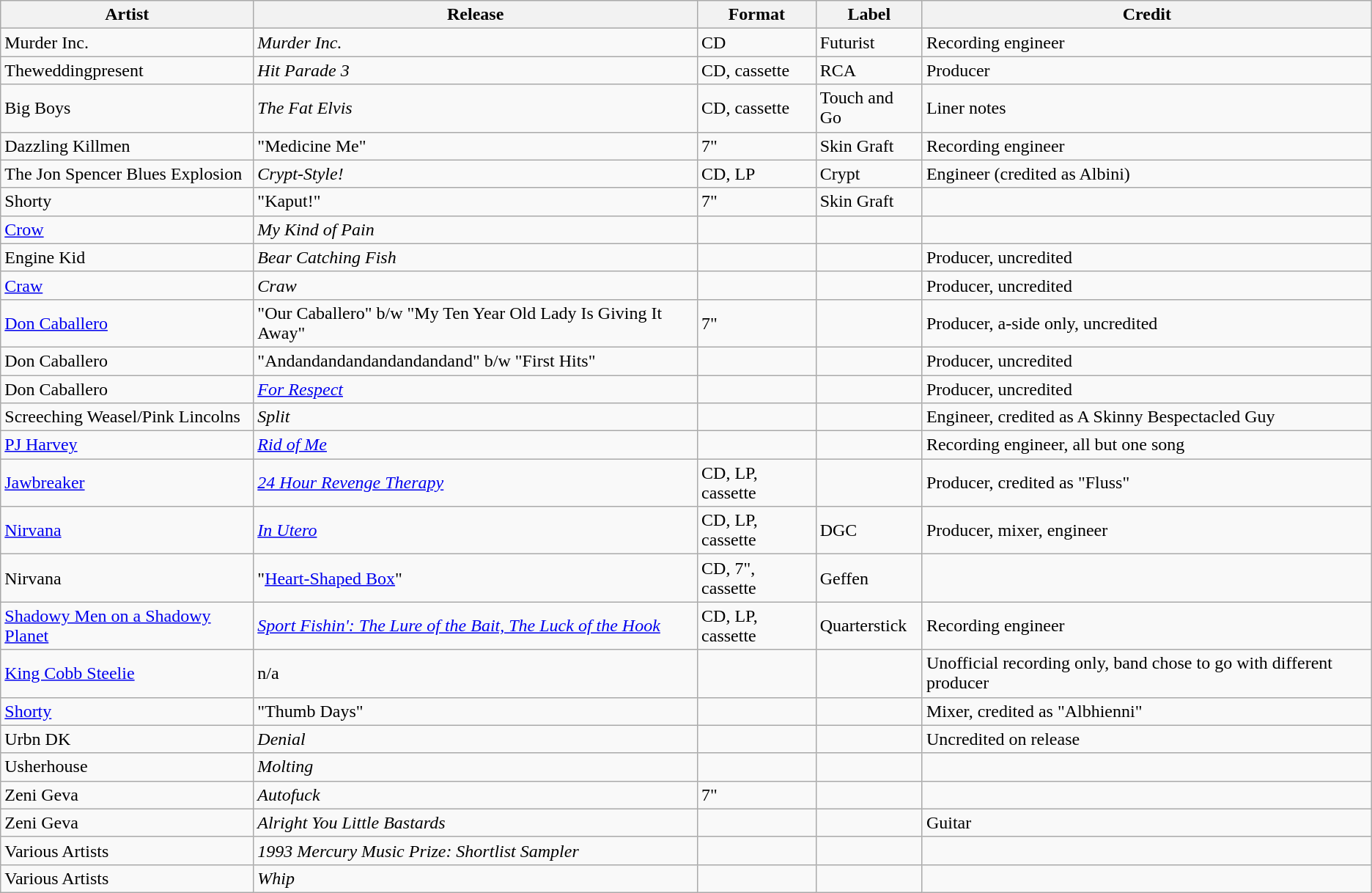<table class="wikitable sortable">
<tr>
<th>Artist</th>
<th>Release</th>
<th>Format</th>
<th>Label</th>
<th>Credit</th>
</tr>
<tr>
<td>Murder Inc.</td>
<td><em>Murder Inc.</em></td>
<td>CD</td>
<td>Futurist</td>
<td>Recording engineer</td>
</tr>
<tr>
<td>Theweddingpresent</td>
<td><em>Hit Parade 3</em></td>
<td>CD, cassette</td>
<td>RCA</td>
<td>Producer</td>
</tr>
<tr>
<td>Big Boys</td>
<td><em>The Fat Elvis</em></td>
<td>CD, cassette</td>
<td>Touch and Go</td>
<td>Liner notes</td>
</tr>
<tr>
<td>Dazzling Killmen</td>
<td>"Medicine Me"</td>
<td>7"</td>
<td>Skin Graft</td>
<td>Recording engineer</td>
</tr>
<tr>
<td>The Jon Spencer Blues Explosion</td>
<td><em>Crypt-Style!</em></td>
<td>CD, LP</td>
<td>Crypt</td>
<td>Engineer (credited as Albini)</td>
</tr>
<tr>
<td>Shorty</td>
<td>"Kaput!"</td>
<td>7"</td>
<td>Skin Graft</td>
<td></td>
</tr>
<tr>
<td><a href='#'>Crow</a></td>
<td><em>My Kind of Pain</em></td>
<td></td>
<td></td>
<td></td>
</tr>
<tr>
<td>Engine Kid</td>
<td><em>Bear Catching Fish</em></td>
<td></td>
<td></td>
<td>Producer, uncredited</td>
</tr>
<tr>
<td><a href='#'>Craw</a></td>
<td><em>Craw</em></td>
<td></td>
<td></td>
<td>Producer, uncredited</td>
</tr>
<tr>
<td><a href='#'>Don Caballero</a></td>
<td>"Our Caballero" b/w "My Ten Year Old Lady Is Giving It Away"</td>
<td>7"</td>
<td></td>
<td>Producer, a-side only, uncredited</td>
</tr>
<tr>
<td>Don Caballero</td>
<td>"Andandandandandandandand" b/w "First Hits"</td>
<td></td>
<td></td>
<td>Producer, uncredited</td>
</tr>
<tr>
<td>Don Caballero</td>
<td><em><a href='#'>For Respect</a></em></td>
<td></td>
<td></td>
<td>Producer, uncredited</td>
</tr>
<tr>
<td>Screeching Weasel/Pink Lincolns</td>
<td><em>Split</em></td>
<td></td>
<td></td>
<td>Engineer, credited as A Skinny Bespectacled Guy</td>
</tr>
<tr>
<td><a href='#'>PJ Harvey</a></td>
<td><em><a href='#'>Rid of Me</a></em></td>
<td></td>
<td></td>
<td>Recording engineer, all but one song</td>
</tr>
<tr>
<td><a href='#'>Jawbreaker</a></td>
<td><em><a href='#'>24 Hour Revenge Therapy</a></em></td>
<td>CD, LP, cassette</td>
<td></td>
<td>Producer, credited as "Fluss"</td>
</tr>
<tr>
<td><a href='#'>Nirvana</a></td>
<td><em><a href='#'>In Utero</a></em></td>
<td>CD, LP, cassette</td>
<td>DGC</td>
<td>Producer, mixer, engineer</td>
</tr>
<tr>
<td>Nirvana</td>
<td>"<a href='#'>Heart-Shaped Box</a>"</td>
<td>CD, 7", cassette</td>
<td>Geffen</td>
<td></td>
</tr>
<tr>
<td><a href='#'>Shadowy Men on a Shadowy Planet</a></td>
<td><em><a href='#'>Sport Fishin': The Lure of the Bait, The Luck of the Hook</a></em></td>
<td>CD, LP, cassette</td>
<td>Quarterstick</td>
<td>Recording engineer</td>
</tr>
<tr>
<td><a href='#'>King Cobb Steelie</a></td>
<td>n/a</td>
<td></td>
<td></td>
<td>Unofficial recording only, band chose to go with different producer</td>
</tr>
<tr>
<td><a href='#'>Shorty</a></td>
<td>"Thumb Days"</td>
<td></td>
<td></td>
<td>Mixer, credited as "Albhienni"</td>
</tr>
<tr>
<td>Urbn DK</td>
<td><em>Denial</em></td>
<td></td>
<td></td>
<td>Uncredited on release</td>
</tr>
<tr>
<td>Usherhouse</td>
<td><em>Molting</em></td>
<td></td>
<td></td>
<td></td>
</tr>
<tr>
<td>Zeni Geva</td>
<td><em>Autofuck</em></td>
<td>7"</td>
<td></td>
<td></td>
</tr>
<tr>
<td>Zeni Geva</td>
<td><em>Alright You Little Bastards</em></td>
<td></td>
<td></td>
<td>Guitar</td>
</tr>
<tr>
<td>Various Artists</td>
<td><em>1993 Mercury Music Prize: Shortlist Sampler</em></td>
<td></td>
<td></td>
<td></td>
</tr>
<tr>
<td>Various Artists</td>
<td><em>Whip</em></td>
<td></td>
<td></td>
<td></td>
</tr>
</table>
